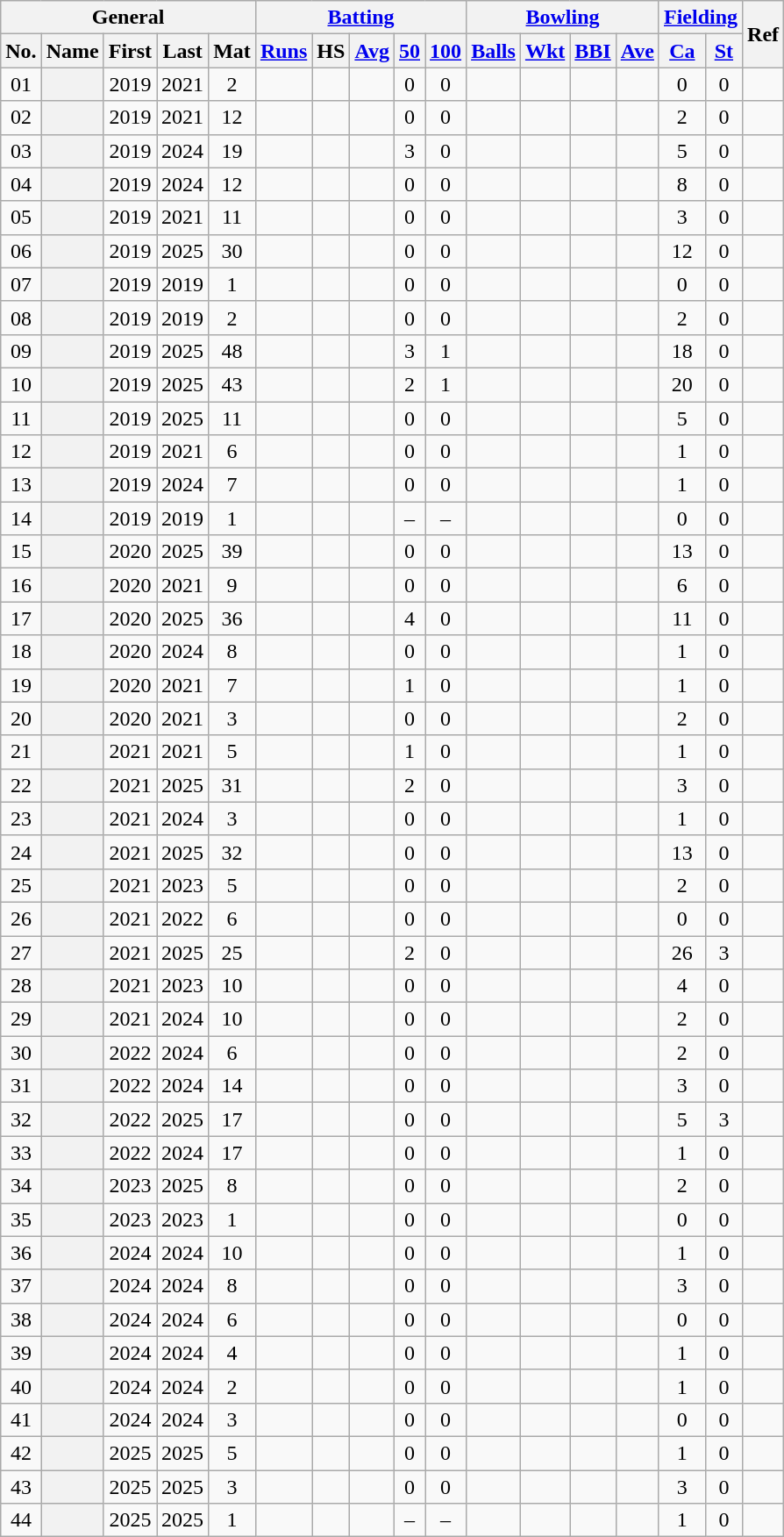<table class="wikitable plainrowheaders sortable">
<tr align="center">
<th scope="col" colspan=5 class="unsortable">General</th>
<th scope="col" colspan=5 class="unsortable"><a href='#'>Batting</a></th>
<th scope="col" colspan=4 class="unsortable"><a href='#'>Bowling</a></th>
<th scope="col" colspan=2 class="unsortable"><a href='#'>Fielding</a></th>
<th scope="col" rowspan=2 class="unsortable">Ref</th>
</tr>
<tr align="center">
<th scope="col">No.</th>
<th scope="col">Name</th>
<th scope="col">First</th>
<th scope="col">Last</th>
<th scope="col">Mat</th>
<th scope="col"><a href='#'>Runs</a></th>
<th scope="col">HS</th>
<th scope="col"><a href='#'>Avg</a></th>
<th scope="col"><a href='#'>50</a></th>
<th scope="col"><a href='#'>100</a></th>
<th scope="col"><a href='#'>Balls</a></th>
<th scope="col"><a href='#'>Wkt</a></th>
<th scope="col"><a href='#'>BBI</a></th>
<th scope="col"><a href='#'>Ave</a></th>
<th scope="col"><a href='#'>Ca</a></th>
<th scope="col"><a href='#'>St</a></th>
</tr>
<tr align="center">
<td><span>0</span>1</td>
<th scope="row" align="left"></th>
<td>2019</td>
<td>2021</td>
<td>2</td>
<td></td>
<td></td>
<td></td>
<td>0</td>
<td>0</td>
<td></td>
<td></td>
<td></td>
<td></td>
<td>0</td>
<td>0</td>
<td></td>
</tr>
<tr align="center">
<td><span>0</span>2</td>
<th scope="row" align="left"></th>
<td>2019</td>
<td>2021</td>
<td>12</td>
<td></td>
<td></td>
<td></td>
<td>0</td>
<td>0</td>
<td></td>
<td></td>
<td></td>
<td></td>
<td>2</td>
<td>0</td>
<td></td>
</tr>
<tr align="center">
<td><span>0</span>3</td>
<th scope="row" align="left"></th>
<td>2019</td>
<td>2024</td>
<td>19</td>
<td></td>
<td></td>
<td></td>
<td>3</td>
<td>0</td>
<td></td>
<td></td>
<td></td>
<td></td>
<td>5</td>
<td>0</td>
<td></td>
</tr>
<tr align="center">
<td><span>0</span>4</td>
<th scope="row" align="left"></th>
<td>2019</td>
<td>2024</td>
<td>12</td>
<td></td>
<td></td>
<td></td>
<td>0</td>
<td>0</td>
<td></td>
<td></td>
<td></td>
<td></td>
<td>8</td>
<td>0</td>
<td></td>
</tr>
<tr align="center">
<td><span>0</span>5</td>
<th scope="row" align="left"></th>
<td>2019</td>
<td>2021</td>
<td>11</td>
<td></td>
<td></td>
<td></td>
<td>0</td>
<td>0</td>
<td></td>
<td></td>
<td></td>
<td></td>
<td>3</td>
<td>0</td>
<td></td>
</tr>
<tr align="center">
<td><span>0</span>6</td>
<th scope="row" align="left"></th>
<td>2019</td>
<td>2025</td>
<td>30</td>
<td></td>
<td></td>
<td></td>
<td>0</td>
<td>0</td>
<td></td>
<td></td>
<td></td>
<td></td>
<td>12</td>
<td>0</td>
<td></td>
</tr>
<tr align="center">
<td><span>0</span>7</td>
<th scope="row" align="left"></th>
<td>2019</td>
<td>2019</td>
<td>1</td>
<td></td>
<td></td>
<td></td>
<td>0</td>
<td>0</td>
<td></td>
<td></td>
<td></td>
<td></td>
<td>0</td>
<td>0</td>
<td></td>
</tr>
<tr align="center">
<td><span>0</span>8</td>
<th scope="row" align="left"></th>
<td>2019</td>
<td>2019</td>
<td>2</td>
<td></td>
<td></td>
<td></td>
<td>0</td>
<td>0</td>
<td></td>
<td></td>
<td></td>
<td></td>
<td>2</td>
<td>0</td>
<td></td>
</tr>
<tr align="center">
<td><span>0</span>9</td>
<th scope="row" align="left"></th>
<td>2019</td>
<td>2025</td>
<td>48</td>
<td></td>
<td></td>
<td></td>
<td>3</td>
<td>1</td>
<td></td>
<td></td>
<td></td>
<td></td>
<td>18</td>
<td>0</td>
<td></td>
</tr>
<tr align="center">
<td>10</td>
<th scope="row" align="left"></th>
<td>2019</td>
<td>2025</td>
<td>43</td>
<td></td>
<td></td>
<td></td>
<td>2</td>
<td>1</td>
<td></td>
<td></td>
<td></td>
<td></td>
<td>20</td>
<td>0</td>
<td></td>
</tr>
<tr align="center">
<td>11</td>
<th scope="row" align="left"></th>
<td>2019</td>
<td>2025</td>
<td>11</td>
<td></td>
<td></td>
<td></td>
<td>0</td>
<td>0</td>
<td></td>
<td></td>
<td></td>
<td></td>
<td>5</td>
<td>0</td>
<td></td>
</tr>
<tr align="center">
<td>12</td>
<th scope="row" align="left"></th>
<td>2019</td>
<td>2021</td>
<td>6</td>
<td></td>
<td></td>
<td></td>
<td>0</td>
<td>0</td>
<td></td>
<td></td>
<td></td>
<td></td>
<td>1</td>
<td>0</td>
<td></td>
</tr>
<tr align="center">
<td>13</td>
<th scope="row" align="left"></th>
<td>2019</td>
<td>2024</td>
<td>7</td>
<td></td>
<td></td>
<td></td>
<td>0</td>
<td>0</td>
<td></td>
<td></td>
<td></td>
<td></td>
<td>1</td>
<td>0</td>
<td></td>
</tr>
<tr align="center">
<td>14</td>
<th scope="row" align="left"></th>
<td>2019</td>
<td>2019</td>
<td>1</td>
<td></td>
<td></td>
<td></td>
<td>–</td>
<td>–</td>
<td></td>
<td></td>
<td></td>
<td></td>
<td>0</td>
<td>0</td>
<td></td>
</tr>
<tr align="center">
<td>15</td>
<th scope="row" align="left"></th>
<td>2020</td>
<td>2025</td>
<td>39</td>
<td></td>
<td></td>
<td></td>
<td>0</td>
<td>0</td>
<td></td>
<td></td>
<td></td>
<td></td>
<td>13</td>
<td>0</td>
<td></td>
</tr>
<tr align="center">
<td>16</td>
<th scope="row" align="left"></th>
<td>2020</td>
<td>2021</td>
<td>9</td>
<td></td>
<td></td>
<td></td>
<td>0</td>
<td>0</td>
<td></td>
<td></td>
<td></td>
<td></td>
<td>6</td>
<td>0</td>
<td></td>
</tr>
<tr align="center">
<td>17</td>
<th scope="row" align="left"></th>
<td>2020</td>
<td>2025</td>
<td>36</td>
<td></td>
<td></td>
<td></td>
<td>4</td>
<td>0</td>
<td></td>
<td></td>
<td></td>
<td></td>
<td>11</td>
<td>0</td>
<td></td>
</tr>
<tr align="center">
<td>18</td>
<th scope="row" align="left"></th>
<td>2020</td>
<td>2024</td>
<td>8</td>
<td></td>
<td></td>
<td></td>
<td>0</td>
<td>0</td>
<td></td>
<td></td>
<td></td>
<td></td>
<td>1</td>
<td>0</td>
<td></td>
</tr>
<tr align="center">
<td>19</td>
<th scope="row" align="left"></th>
<td>2020</td>
<td>2021</td>
<td>7</td>
<td></td>
<td></td>
<td></td>
<td>1</td>
<td>0</td>
<td></td>
<td></td>
<td></td>
<td></td>
<td>1</td>
<td>0</td>
<td></td>
</tr>
<tr align="center">
<td>20</td>
<th scope="row" align="left"></th>
<td>2020</td>
<td>2021</td>
<td>3</td>
<td></td>
<td></td>
<td></td>
<td>0</td>
<td>0</td>
<td></td>
<td></td>
<td></td>
<td></td>
<td>2</td>
<td>0</td>
<td></td>
</tr>
<tr align="center">
<td>21</td>
<th scope="row" align="left"></th>
<td>2021</td>
<td>2021</td>
<td>5</td>
<td></td>
<td></td>
<td></td>
<td>1</td>
<td>0</td>
<td></td>
<td></td>
<td></td>
<td></td>
<td>1</td>
<td>0</td>
<td></td>
</tr>
<tr align="center">
<td>22</td>
<th scope="row" align="left"></th>
<td>2021</td>
<td>2025</td>
<td>31</td>
<td></td>
<td></td>
<td></td>
<td>2</td>
<td>0</td>
<td></td>
<td></td>
<td></td>
<td></td>
<td>3</td>
<td>0</td>
<td></td>
</tr>
<tr align="center">
<td>23</td>
<th scope="row" align="left"></th>
<td>2021</td>
<td>2024</td>
<td>3</td>
<td></td>
<td></td>
<td></td>
<td>0</td>
<td>0</td>
<td></td>
<td></td>
<td></td>
<td></td>
<td>1</td>
<td>0</td>
<td></td>
</tr>
<tr align="center">
<td>24</td>
<th scope="row" align="left"></th>
<td>2021</td>
<td>2025</td>
<td>32</td>
<td></td>
<td></td>
<td></td>
<td>0</td>
<td>0</td>
<td></td>
<td></td>
<td></td>
<td></td>
<td>13</td>
<td>0</td>
<td></td>
</tr>
<tr align="center">
<td>25</td>
<th scope="row" align="left"></th>
<td>2021</td>
<td>2023</td>
<td>5</td>
<td></td>
<td></td>
<td></td>
<td>0</td>
<td>0</td>
<td></td>
<td></td>
<td></td>
<td></td>
<td>2</td>
<td>0</td>
<td></td>
</tr>
<tr align="center">
<td>26</td>
<th scope="row" align="left"></th>
<td>2021</td>
<td>2022</td>
<td>6</td>
<td></td>
<td></td>
<td></td>
<td>0</td>
<td>0</td>
<td></td>
<td></td>
<td></td>
<td></td>
<td>0</td>
<td>0</td>
<td></td>
</tr>
<tr align="center">
<td>27</td>
<th scope="row" align="left"></th>
<td>2021</td>
<td>2025</td>
<td>25</td>
<td></td>
<td></td>
<td></td>
<td>2</td>
<td>0</td>
<td></td>
<td></td>
<td></td>
<td></td>
<td>26</td>
<td>3</td>
<td></td>
</tr>
<tr align="center">
<td>28</td>
<th scope="row" align="left"></th>
<td>2021</td>
<td>2023</td>
<td>10</td>
<td></td>
<td></td>
<td></td>
<td>0</td>
<td>0</td>
<td></td>
<td></td>
<td></td>
<td></td>
<td>4</td>
<td>0</td>
<td></td>
</tr>
<tr align="center">
<td>29</td>
<th scope="row" align="left"></th>
<td>2021</td>
<td>2024</td>
<td>10</td>
<td></td>
<td></td>
<td></td>
<td>0</td>
<td>0</td>
<td></td>
<td></td>
<td></td>
<td></td>
<td>2</td>
<td>0</td>
<td></td>
</tr>
<tr align="center">
<td>30</td>
<th scope="row" align="left"></th>
<td>2022</td>
<td>2024</td>
<td>6</td>
<td></td>
<td></td>
<td></td>
<td>0</td>
<td>0</td>
<td></td>
<td></td>
<td></td>
<td></td>
<td>2</td>
<td>0</td>
<td></td>
</tr>
<tr align="center">
<td>31</td>
<th scope="row" align="left"></th>
<td>2022</td>
<td>2024</td>
<td>14</td>
<td></td>
<td></td>
<td></td>
<td>0</td>
<td>0</td>
<td></td>
<td></td>
<td></td>
<td></td>
<td>3</td>
<td>0</td>
<td></td>
</tr>
<tr align="center">
<td>32</td>
<th scope="row" align="left"></th>
<td>2022</td>
<td>2025</td>
<td>17</td>
<td></td>
<td></td>
<td></td>
<td>0</td>
<td>0</td>
<td></td>
<td></td>
<td></td>
<td></td>
<td>5</td>
<td>3</td>
<td></td>
</tr>
<tr align="center">
<td>33</td>
<th scope="row" align="left"></th>
<td>2022</td>
<td>2024</td>
<td>17</td>
<td></td>
<td></td>
<td></td>
<td>0</td>
<td>0</td>
<td></td>
<td></td>
<td></td>
<td></td>
<td>1</td>
<td>0</td>
<td></td>
</tr>
<tr align="center">
<td>34</td>
<th scope="row" align="left"></th>
<td>2023</td>
<td>2025</td>
<td>8</td>
<td></td>
<td></td>
<td></td>
<td>0</td>
<td>0</td>
<td></td>
<td></td>
<td></td>
<td></td>
<td>2</td>
<td>0</td>
<td></td>
</tr>
<tr align="center">
<td>35</td>
<th scope="row" align="left"></th>
<td>2023</td>
<td>2023</td>
<td>1</td>
<td></td>
<td></td>
<td></td>
<td>0</td>
<td>0</td>
<td></td>
<td></td>
<td></td>
<td></td>
<td>0</td>
<td>0</td>
<td></td>
</tr>
<tr align="center">
<td>36</td>
<th scope="row" align="left"></th>
<td>2024</td>
<td>2024</td>
<td>10</td>
<td></td>
<td></td>
<td></td>
<td>0</td>
<td>0</td>
<td></td>
<td></td>
<td></td>
<td></td>
<td>1</td>
<td>0</td>
<td></td>
</tr>
<tr align="center">
<td>37</td>
<th scope="row" align="left"></th>
<td>2024</td>
<td>2024</td>
<td>8</td>
<td></td>
<td></td>
<td></td>
<td>0</td>
<td>0</td>
<td></td>
<td></td>
<td></td>
<td></td>
<td>3</td>
<td>0</td>
<td></td>
</tr>
<tr align="center">
<td>38</td>
<th scope="row" align="left"></th>
<td>2024</td>
<td>2024</td>
<td>6</td>
<td></td>
<td></td>
<td></td>
<td>0</td>
<td>0</td>
<td></td>
<td></td>
<td></td>
<td></td>
<td>0</td>
<td>0</td>
<td></td>
</tr>
<tr align="center">
<td>39</td>
<th scope="row" align="left"></th>
<td>2024</td>
<td>2024</td>
<td>4</td>
<td></td>
<td></td>
<td></td>
<td>0</td>
<td>0</td>
<td></td>
<td></td>
<td></td>
<td></td>
<td>1</td>
<td>0</td>
<td></td>
</tr>
<tr align="center">
<td>40</td>
<th scope="row" align="left"></th>
<td>2024</td>
<td>2024</td>
<td>2</td>
<td></td>
<td></td>
<td></td>
<td>0</td>
<td>0</td>
<td></td>
<td></td>
<td></td>
<td></td>
<td>1</td>
<td>0</td>
<td></td>
</tr>
<tr align="center">
<td>41</td>
<th scope="row" align="left"></th>
<td>2024</td>
<td>2024</td>
<td>3</td>
<td></td>
<td></td>
<td></td>
<td>0</td>
<td>0</td>
<td></td>
<td></td>
<td></td>
<td></td>
<td>0</td>
<td>0</td>
<td></td>
</tr>
<tr align="center">
<td>42</td>
<th scope="row" align="left"></th>
<td>2025</td>
<td>2025</td>
<td>5</td>
<td></td>
<td></td>
<td></td>
<td>0</td>
<td>0</td>
<td></td>
<td></td>
<td></td>
<td></td>
<td>1</td>
<td>0</td>
<td></td>
</tr>
<tr align="center">
<td>43</td>
<th scope="row" align="left"></th>
<td>2025</td>
<td>2025</td>
<td>3</td>
<td></td>
<td></td>
<td></td>
<td>0</td>
<td>0</td>
<td></td>
<td></td>
<td></td>
<td></td>
<td>3</td>
<td>0</td>
<td></td>
</tr>
<tr align="center">
<td>44</td>
<th scope="row" align="left"></th>
<td>2025</td>
<td>2025</td>
<td>1</td>
<td></td>
<td></td>
<td></td>
<td>–</td>
<td>–</td>
<td></td>
<td></td>
<td></td>
<td></td>
<td>1</td>
<td>0</td>
<td></td>
</tr>
</table>
